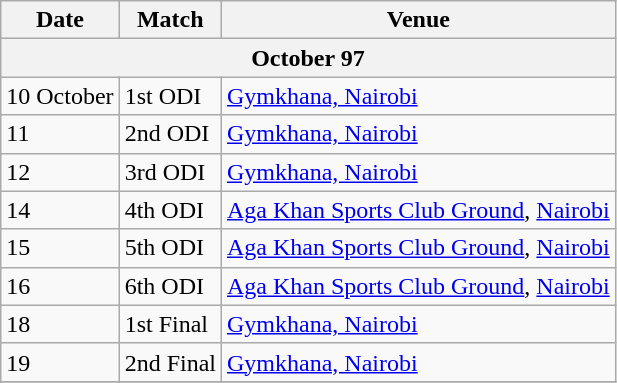<table class="wikitable">
<tr>
<th>Date</th>
<th>Match</th>
<th>Venue</th>
</tr>
<tr>
<th colspan="3">October 97</th>
</tr>
<tr>
<td>10 October</td>
<td>1st ODI</td>
<td><a href='#'>Gymkhana, Nairobi</a></td>
</tr>
<tr>
<td>11</td>
<td>2nd ODI</td>
<td><a href='#'>Gymkhana, Nairobi</a></td>
</tr>
<tr>
<td>12</td>
<td>3rd ODI</td>
<td><a href='#'>Gymkhana, Nairobi</a></td>
</tr>
<tr>
<td>14</td>
<td>4th ODI</td>
<td><a href='#'>Aga Khan Sports Club Ground</a>, <a href='#'>Nairobi</a></td>
</tr>
<tr>
<td>15</td>
<td>5th ODI</td>
<td><a href='#'>Aga Khan Sports Club Ground</a>, <a href='#'>Nairobi</a></td>
</tr>
<tr>
<td>16</td>
<td>6th ODI</td>
<td><a href='#'>Aga Khan Sports Club Ground</a>, <a href='#'>Nairobi</a></td>
</tr>
<tr>
<td>18</td>
<td>1st Final</td>
<td><a href='#'>Gymkhana, Nairobi</a></td>
</tr>
<tr>
<td>19</td>
<td>2nd Final</td>
<td><a href='#'>Gymkhana, Nairobi</a></td>
</tr>
<tr valign="top">
</tr>
</table>
